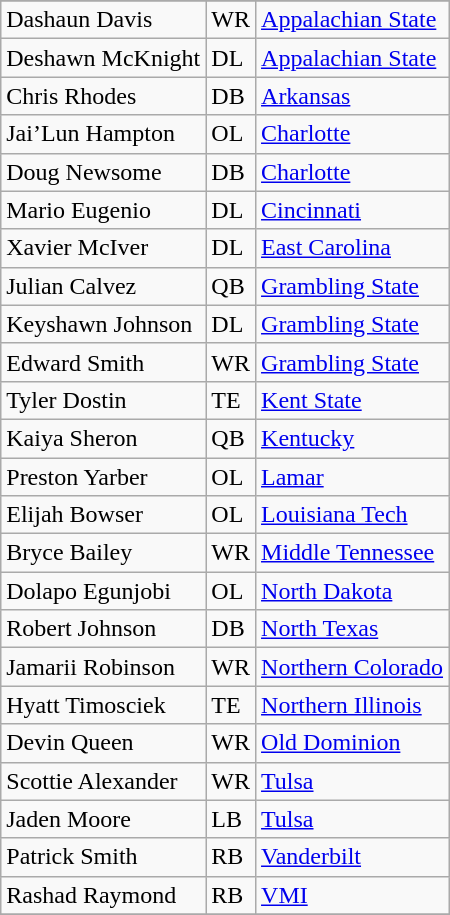<table class="wikitable">
<tr>
</tr>
<tr>
<td>Dashaun Davis</td>
<td>WR</td>
<td><a href='#'>Appalachian State</a></td>
</tr>
<tr>
<td>Deshawn McKnight</td>
<td>DL</td>
<td><a href='#'>Appalachian State</a></td>
</tr>
<tr>
<td>Chris Rhodes</td>
<td>DB</td>
<td><a href='#'>Arkansas</a></td>
</tr>
<tr>
<td>Jai’Lun Hampton</td>
<td>OL</td>
<td><a href='#'>Charlotte</a></td>
</tr>
<tr>
<td>Doug Newsome</td>
<td>DB</td>
<td><a href='#'>Charlotte</a></td>
</tr>
<tr>
<td>Mario Eugenio</td>
<td>DL</td>
<td><a href='#'>Cincinnati</a></td>
</tr>
<tr>
<td>Xavier McIver</td>
<td>DL</td>
<td><a href='#'>East Carolina</a></td>
</tr>
<tr>
<td>Julian Calvez</td>
<td>QB</td>
<td><a href='#'>Grambling State</a></td>
</tr>
<tr>
<td>Keyshawn Johnson</td>
<td>DL</td>
<td><a href='#'>Grambling State</a></td>
</tr>
<tr>
<td>Edward Smith</td>
<td>WR</td>
<td><a href='#'>Grambling State</a></td>
</tr>
<tr>
<td>Tyler Dostin</td>
<td>TE</td>
<td><a href='#'>Kent State</a></td>
</tr>
<tr>
<td>Kaiya Sheron</td>
<td>QB</td>
<td><a href='#'>Kentucky</a></td>
</tr>
<tr>
<td>Preston Yarber</td>
<td>OL</td>
<td><a href='#'>Lamar</a></td>
</tr>
<tr>
<td>Elijah Bowser</td>
<td>OL</td>
<td><a href='#'>Louisiana Tech</a></td>
</tr>
<tr>
<td>Bryce Bailey</td>
<td>WR</td>
<td><a href='#'>Middle Tennessee</a></td>
</tr>
<tr>
<td>Dolapo Egunjobi</td>
<td>OL</td>
<td><a href='#'>North Dakota</a></td>
</tr>
<tr>
<td>Robert Johnson</td>
<td>DB</td>
<td><a href='#'>North Texas</a></td>
</tr>
<tr>
<td>Jamarii Robinson</td>
<td>WR</td>
<td><a href='#'>Northern Colorado</a></td>
</tr>
<tr>
<td>Hyatt Timosciek</td>
<td>TE</td>
<td><a href='#'>Northern Illinois</a></td>
</tr>
<tr>
<td>Devin Queen</td>
<td>WR</td>
<td><a href='#'>Old Dominion</a></td>
</tr>
<tr>
<td>Scottie Alexander</td>
<td>WR</td>
<td><a href='#'>Tulsa</a></td>
</tr>
<tr>
<td>Jaden Moore</td>
<td>LB</td>
<td><a href='#'>Tulsa</a></td>
</tr>
<tr>
<td>Patrick Smith</td>
<td>RB</td>
<td><a href='#'>Vanderbilt</a></td>
</tr>
<tr>
<td>Rashad Raymond</td>
<td>RB</td>
<td><a href='#'>VMI</a></td>
</tr>
<tr>
</tr>
</table>
